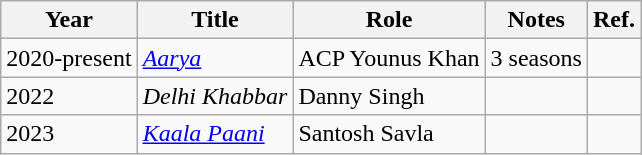<table class="wikitable sortable">
<tr>
<th style="background:;">Year</th>
<th style="background:;">Title</th>
<th style="background:;">Role</th>
<th style="background:;" class="unsortable">Notes</th>
<th style="background:;" class="unsortable">Ref.</th>
</tr>
<tr>
<td>2020-present</td>
<td><em><a href='#'>Aarya</a></em></td>
<td>ACP Younus Khan</td>
<td>3 seasons</td>
<td></td>
</tr>
<tr>
<td>2022</td>
<td><em>Delhi Khabbar</em></td>
<td>Danny Singh</td>
<td></td>
<td></td>
</tr>
<tr>
<td>2023</td>
<td><em><a href='#'>Kaala Paani</a></em></td>
<td>Santosh Savla</td>
<td></td>
<td></td>
</tr>
</table>
